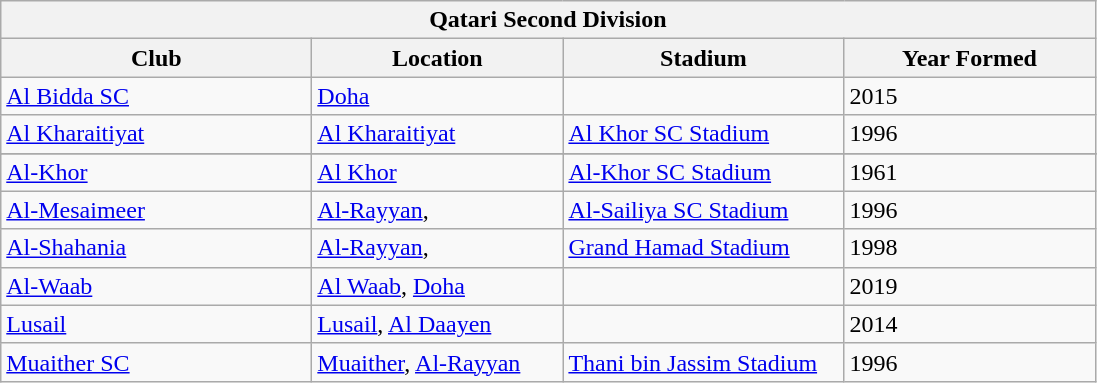<table class="wikitable">
<tr>
<th colspan="4">Qatari Second Division</th>
</tr>
<tr>
<th style="width:200px;">Club</th>
<th style="width:160px;">Location</th>
<th style="width:180px;">Stadium</th>
<th style="width:160px;">Year Formed</th>
</tr>
<tr style="vertical-align:top;">
<td><a href='#'>Al Bidda SC</a></td>
<td><a href='#'>Doha</a></td>
<td></td>
<td>2015</td>
</tr>
<tr style="vertical-align:top;">
<td><a href='#'>Al Kharaitiyat</a></td>
<td><a href='#'>Al Kharaitiyat</a></td>
<td><a href='#'>Al Khor SC Stadium</a></td>
<td>1996</td>
</tr>
<tr>
</tr>
<tr style="vertical-align:top;">
<td><a href='#'>Al-Khor</a></td>
<td><a href='#'>Al Khor</a></td>
<td><a href='#'>Al-Khor SC Stadium</a></td>
<td>1961</td>
</tr>
<tr style="vertical-align:top;">
<td><a href='#'>Al-Mesaimeer</a></td>
<td><a href='#'>Al-Rayyan</a>,</td>
<td><a href='#'>Al-Sailiya SC Stadium</a></td>
<td>1996</td>
</tr>
<tr style="vertical-align:top;">
<td><a href='#'>Al-Shahania</a></td>
<td><a href='#'>Al-Rayyan</a>,</td>
<td><a href='#'>Grand Hamad Stadium</a></td>
<td>1998</td>
</tr>
<tr style="vertical-align:top;">
<td><a href='#'>Al-Waab</a></td>
<td><a href='#'>Al Waab</a>, <a href='#'>Doha</a></td>
<td></td>
<td>2019</td>
</tr>
<tr style="vertical-align:top;">
<td><a href='#'>Lusail</a></td>
<td><a href='#'>Lusail</a>, <a href='#'>Al Daayen</a></td>
<td></td>
<td>2014</td>
</tr>
<tr style="vertical-align:top;">
<td><a href='#'>Muaither SC</a></td>
<td><a href='#'>Muaither</a>, <a href='#'>Al-Rayyan</a></td>
<td><a href='#'>Thani bin Jassim Stadium</a></td>
<td>1996</td>
</tr>
</table>
